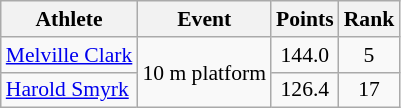<table class=wikitable style="font-size:90%">
<tr>
<th>Athlete</th>
<th>Event</th>
<th>Points</th>
<th>Rank</th>
</tr>
<tr>
<td><a href='#'>Melville Clark</a></td>
<td rowspan=2>10 m platform</td>
<td align="center">144.0</td>
<td align="center">5</td>
</tr>
<tr>
<td><a href='#'>Harold Smyrk</a></td>
<td align="center">126.4</td>
<td align="center">17</td>
</tr>
</table>
